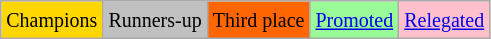<table class="wikitable">
<tr>
<td bgcolor="gold"><small>Champions</small></td>
<td bgcolor="silver"><small>Runners-up</small></td>
<td bgcolor="ff6600"><small>Third place</small></td>
<td bgcolor="palegreen"><small><a href='#'>Promoted</a></small></td>
<td bgcolor="pink"><small><a href='#'>Relegated</a></small></td>
</tr>
</table>
